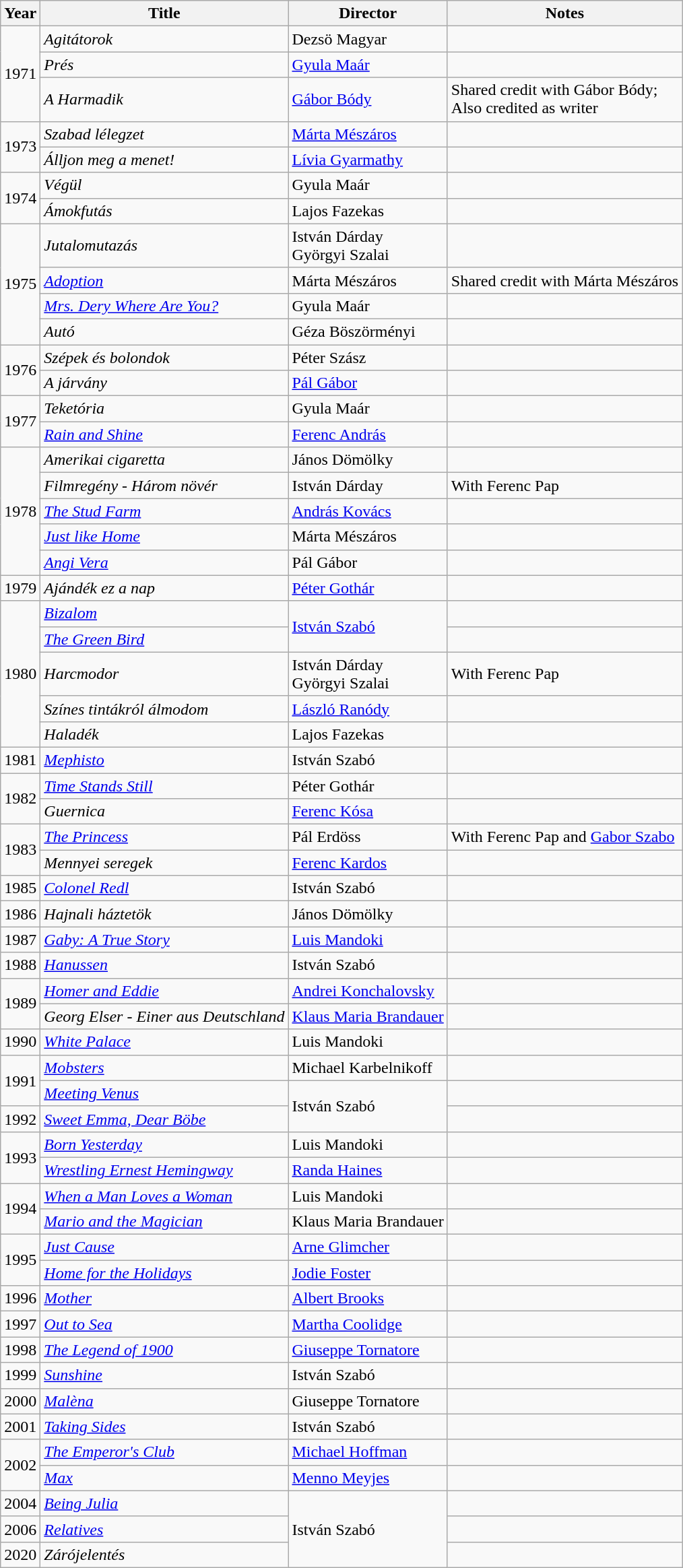<table class="wikitable">
<tr>
<th>Year</th>
<th>Title</th>
<th>Director</th>
<th>Notes</th>
</tr>
<tr>
<td rowspan=3>1971</td>
<td><em>Agitátorok</em></td>
<td>Dezsö Magyar</td>
<td></td>
</tr>
<tr>
<td><em>Prés</em></td>
<td><a href='#'>Gyula Maár</a></td>
<td></td>
</tr>
<tr>
<td><em>A Harmadik</em></td>
<td><a href='#'>Gábor Bódy</a></td>
<td>Shared credit with Gábor Bódy;<br>Also credited as writer</td>
</tr>
<tr>
<td rowspan=2>1973</td>
<td><em>Szabad lélegzet</em></td>
<td><a href='#'>Márta Mészáros</a></td>
<td></td>
</tr>
<tr>
<td><em>Álljon meg a menet!</em></td>
<td><a href='#'>Lívia Gyarmathy</a></td>
<td></td>
</tr>
<tr>
<td rowspan=2>1974</td>
<td><em>Végül</em></td>
<td>Gyula Maár</td>
<td></td>
</tr>
<tr>
<td><em>Ámokfutás</em></td>
<td>Lajos Fazekas</td>
<td></td>
</tr>
<tr>
<td rowspan=4>1975</td>
<td><em>Jutalomutazás</em></td>
<td>István Dárday<br>Györgyi Szalai</td>
<td></td>
</tr>
<tr>
<td><em><a href='#'>Adoption</a></em></td>
<td>Márta Mészáros</td>
<td>Shared credit with Márta Mészáros</td>
</tr>
<tr>
<td><em><a href='#'>Mrs. Dery Where Are You?</a></em></td>
<td>Gyula Maár</td>
<td></td>
</tr>
<tr>
<td><em>Autó</em></td>
<td>Géza Böszörményi</td>
<td></td>
</tr>
<tr>
<td rowspan=2>1976</td>
<td><em>Szépek és bolondok</em></td>
<td>Péter Szász</td>
<td></td>
</tr>
<tr>
<td><em>A járvány</em></td>
<td><a href='#'>Pál Gábor</a></td>
<td></td>
</tr>
<tr>
<td rowspan=2>1977</td>
<td><em>Teketória</em></td>
<td>Gyula Maár</td>
<td></td>
</tr>
<tr>
<td><em><a href='#'>Rain and Shine</a></em></td>
<td><a href='#'>Ferenc András</a></td>
<td></td>
</tr>
<tr>
<td rowspan=5>1978</td>
<td><em>Amerikai cigaretta</em></td>
<td>János Dömölky</td>
<td></td>
</tr>
<tr>
<td><em>Filmregény - Három növér</em></td>
<td>István Dárday</td>
<td>With Ferenc Pap</td>
</tr>
<tr>
<td><em><a href='#'>The Stud Farm</a></em></td>
<td><a href='#'>András Kovács</a></td>
<td></td>
</tr>
<tr>
<td><em><a href='#'>Just like Home</a></em></td>
<td>Márta Mészáros</td>
<td></td>
</tr>
<tr>
<td><em><a href='#'>Angi Vera</a></em></td>
<td>Pál Gábor</td>
<td></td>
</tr>
<tr>
<td>1979</td>
<td><em>Ajándék ez a nap</em></td>
<td><a href='#'>Péter Gothár</a></td>
<td></td>
</tr>
<tr>
<td rowspan=5>1980</td>
<td><em><a href='#'>Bizalom</a></em></td>
<td rowspan=2><a href='#'>István Szabó</a></td>
<td></td>
</tr>
<tr>
<td><em><a href='#'>The Green Bird</a></em></td>
<td></td>
</tr>
<tr>
<td><em>Harcmodor</em></td>
<td>István Dárday<br>Györgyi Szalai</td>
<td>With Ferenc Pap</td>
</tr>
<tr>
<td><em>Színes tintákról álmodom</em></td>
<td><a href='#'>László Ranódy</a></td>
<td></td>
</tr>
<tr>
<td><em>Haladék</em></td>
<td>Lajos Fazekas</td>
<td></td>
</tr>
<tr>
<td>1981</td>
<td><em><a href='#'>Mephisto</a></em></td>
<td>István Szabó</td>
<td></td>
</tr>
<tr>
<td rowspan=2>1982</td>
<td><em><a href='#'>Time Stands Still</a></em></td>
<td>Péter Gothár</td>
<td></td>
</tr>
<tr>
<td><em>Guernica</em></td>
<td><a href='#'>Ferenc Kósa</a></td>
<td></td>
</tr>
<tr>
<td rowspan=2>1983</td>
<td><em><a href='#'>The Princess</a></em></td>
<td>Pál Erdöss</td>
<td>With Ferenc Pap and <a href='#'>Gabor Szabo</a></td>
</tr>
<tr>
<td><em>Mennyei seregek</em></td>
<td><a href='#'>Ferenc Kardos</a></td>
<td></td>
</tr>
<tr>
<td>1985</td>
<td><em><a href='#'>Colonel Redl</a></em></td>
<td>István Szabó</td>
<td></td>
</tr>
<tr>
<td>1986</td>
<td><em>Hajnali háztetök</em></td>
<td>János Dömölky</td>
<td></td>
</tr>
<tr>
<td>1987</td>
<td><em><a href='#'>Gaby: A True Story</a></em></td>
<td><a href='#'>Luis Mandoki</a></td>
<td></td>
</tr>
<tr>
<td>1988</td>
<td><em><a href='#'>Hanussen</a></em></td>
<td>István Szabó</td>
<td></td>
</tr>
<tr>
<td rowspan=2>1989</td>
<td><em><a href='#'>Homer and Eddie</a></em></td>
<td><a href='#'>Andrei Konchalovsky</a></td>
<td></td>
</tr>
<tr>
<td><em>Georg Elser - Einer aus Deutschland</em></td>
<td><a href='#'>Klaus Maria Brandauer</a></td>
<td></td>
</tr>
<tr>
<td>1990</td>
<td><em><a href='#'>White Palace</a></em></td>
<td>Luis Mandoki</td>
<td></td>
</tr>
<tr>
<td rowspan=2>1991</td>
<td><em><a href='#'>Mobsters</a></em></td>
<td>Michael Karbelnikoff</td>
<td></td>
</tr>
<tr>
<td><em><a href='#'>Meeting Venus</a></em></td>
<td rowspan=2>István Szabó</td>
<td></td>
</tr>
<tr>
<td>1992</td>
<td><em><a href='#'>Sweet Emma, Dear Böbe</a></em></td>
<td></td>
</tr>
<tr>
<td rowspan=2>1993</td>
<td><em><a href='#'>Born Yesterday</a></em></td>
<td>Luis Mandoki</td>
<td></td>
</tr>
<tr>
<td><em><a href='#'>Wrestling Ernest Hemingway</a></em></td>
<td><a href='#'>Randa Haines</a></td>
<td></td>
</tr>
<tr>
<td rowspan=2>1994</td>
<td><em><a href='#'>When a Man Loves a Woman</a></em></td>
<td>Luis Mandoki</td>
<td></td>
</tr>
<tr>
<td><em><a href='#'>Mario and the Magician</a></em></td>
<td>Klaus Maria Brandauer</td>
<td></td>
</tr>
<tr>
<td rowspan=2>1995</td>
<td><em><a href='#'>Just Cause</a></em></td>
<td><a href='#'>Arne Glimcher</a></td>
<td></td>
</tr>
<tr>
<td><em><a href='#'>Home for the Holidays</a></em></td>
<td><a href='#'>Jodie Foster</a></td>
<td></td>
</tr>
<tr>
<td>1996</td>
<td><em><a href='#'>Mother</a></em></td>
<td><a href='#'>Albert Brooks</a></td>
<td></td>
</tr>
<tr>
<td>1997</td>
<td><em><a href='#'>Out to Sea</a></em></td>
<td><a href='#'>Martha Coolidge</a></td>
<td></td>
</tr>
<tr>
<td>1998</td>
<td><em><a href='#'>The Legend of 1900</a></em></td>
<td><a href='#'>Giuseppe Tornatore</a></td>
<td></td>
</tr>
<tr>
<td>1999</td>
<td><em><a href='#'>Sunshine</a></em></td>
<td>István Szabó</td>
<td></td>
</tr>
<tr>
<td>2000</td>
<td><em><a href='#'>Malèna</a></em></td>
<td>Giuseppe Tornatore</td>
<td></td>
</tr>
<tr>
<td>2001</td>
<td><em><a href='#'>Taking Sides</a></em></td>
<td>István Szabó</td>
<td></td>
</tr>
<tr>
<td rowspan=2>2002</td>
<td><em><a href='#'>The Emperor's Club</a></em></td>
<td><a href='#'>Michael Hoffman</a></td>
<td></td>
</tr>
<tr>
<td><em><a href='#'>Max</a></em></td>
<td><a href='#'>Menno Meyjes</a></td>
<td></td>
</tr>
<tr>
<td>2004</td>
<td><em><a href='#'>Being Julia</a></em></td>
<td rowspan=3>István Szabó</td>
<td></td>
</tr>
<tr>
<td>2006</td>
<td><em><a href='#'>Relatives</a></em></td>
<td></td>
</tr>
<tr>
<td>2020</td>
<td><em>Zárójelentés</em></td>
<td></td>
</tr>
</table>
